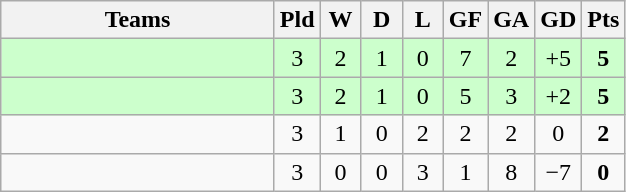<table class="wikitable" style="text-align:center">
<tr>
<th width="175">Teams</th>
<th width="20">Pld</th>
<th width="20">W</th>
<th width="20">D</th>
<th width="20">L</th>
<th width="20">GF</th>
<th width="20">GA</th>
<th width="20">GD</th>
<th width="20">Pts</th>
</tr>
<tr style="background:#ccffcc">
<td style="text-align:left"></td>
<td>3</td>
<td>2</td>
<td>1</td>
<td>0</td>
<td>7</td>
<td>2</td>
<td>+5</td>
<td><strong>5</strong></td>
</tr>
<tr style="background:#ccffcc">
<td style="text-align:left"></td>
<td>3</td>
<td>2</td>
<td>1</td>
<td>0</td>
<td>5</td>
<td>3</td>
<td>+2</td>
<td><strong>5</strong></td>
</tr>
<tr>
<td style="text-align:left"></td>
<td>3</td>
<td>1</td>
<td>0</td>
<td>2</td>
<td>2</td>
<td>2</td>
<td>0</td>
<td><strong>2</strong></td>
</tr>
<tr>
<td style="text-align:left"></td>
<td>3</td>
<td>0</td>
<td>0</td>
<td>3</td>
<td>1</td>
<td>8</td>
<td>−7</td>
<td><strong>0</strong></td>
</tr>
</table>
